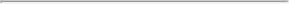<table>
<tr>
<td style="width:12em"></td>
<td style="width:12em"></td>
<td style="width:12em"><hr></td>
</tr>
</table>
